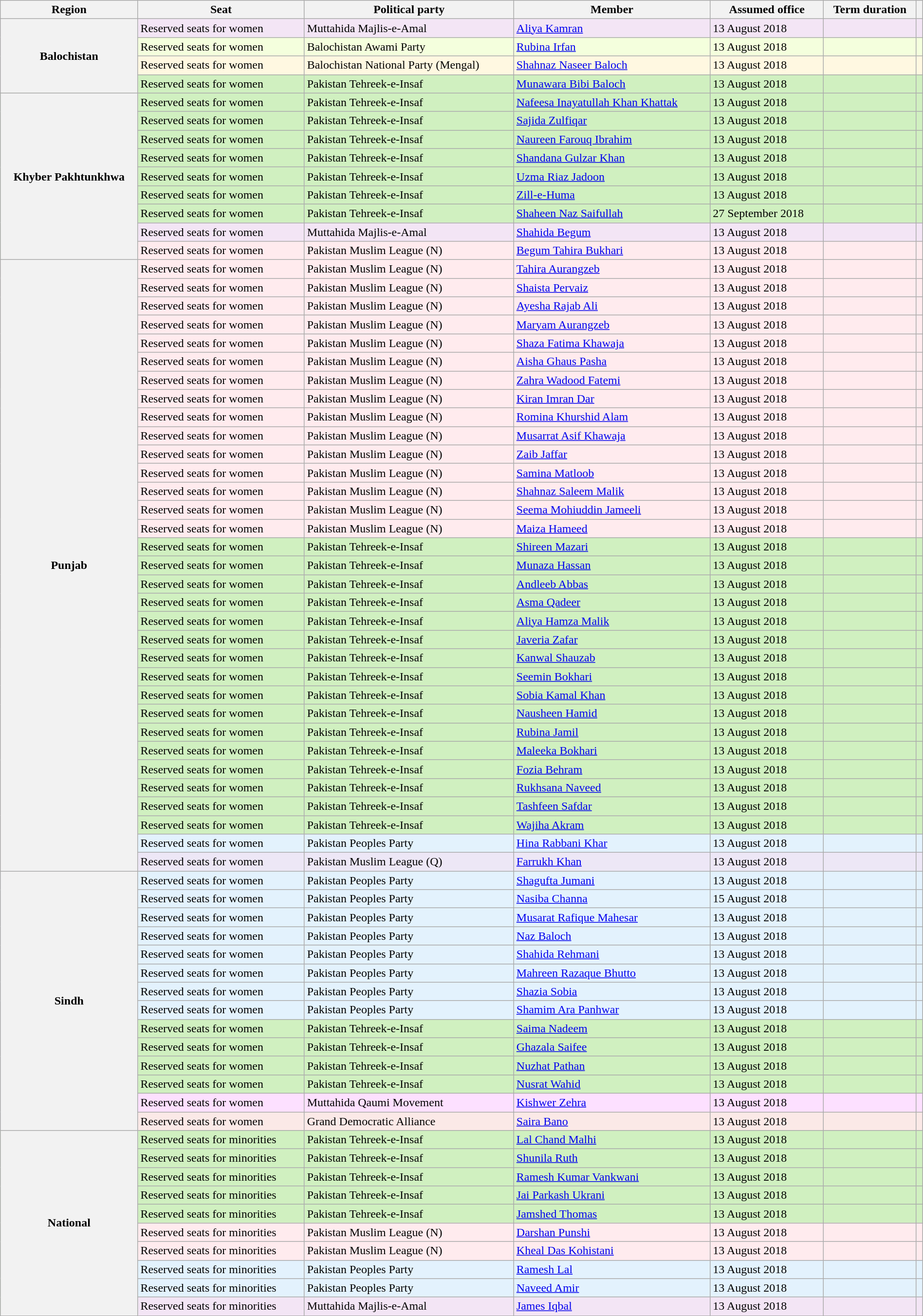<table class="wikitable sortable" style="width: 100%;">
<tr>
<th>Region</th>
<th class="unsortable">Seat</th>
<th>Political party</th>
<th class="unsortable">Member</th>
<th>Assumed office</th>
<th>Term duration</th>
<th class="unsortable"></th>
</tr>
<tr style="background:#F3E5F5" |>
<th rowspan="4">Balochistan</th>
<td>Reserved seats for women</td>
<td>Muttahida Majlis-e-Amal</td>
<td><a href='#'>Aliya Kamran</a></td>
<td>13 August 2018</td>
<td></td>
<td></td>
</tr>
<tr style="background:#F4FFDD">
<td>Reserved seats for women</td>
<td>Balochistan Awami Party</td>
<td><a href='#'>Rubina Irfan</a></td>
<td>13 August 2018</td>
<td></td>
<td></td>
</tr>
<tr style="background:#FFF8E1">
<td>Reserved seats for women</td>
<td>Balochistan National Party (Mengal)</td>
<td><a href='#'>Shahnaz Naseer Baloch</a></td>
<td>13 August 2018</td>
<td></td>
<td></td>
</tr>
<tr style="background:#D0F0C0" |>
<td>Reserved seats for women</td>
<td>Pakistan Tehreek-e-Insaf</td>
<td><a href='#'>Munawara Bibi Baloch</a></td>
<td>13 August 2018</td>
<td></td>
<td></td>
</tr>
<tr style="background:#D0F0C0" |>
<th rowspan="9">Khyber Pakhtunkhwa</th>
<td>Reserved seats for women</td>
<td>Pakistan Tehreek-e-Insaf</td>
<td><a href='#'>Nafeesa Inayatullah Khan Khattak</a></td>
<td>13 August 2018</td>
<td></td>
<td></td>
</tr>
<tr style="background:#D0F0C0" |>
<td>Reserved seats for women</td>
<td>Pakistan Tehreek-e-Insaf</td>
<td><a href='#'>Sajida Zulfiqar</a></td>
<td>13 August 2018</td>
<td></td>
<td></td>
</tr>
<tr style="background:#D0F0C0" |>
<td>Reserved seats for women</td>
<td>Pakistan Tehreek-e-Insaf</td>
<td><a href='#'>Naureen Farouq Ibrahim</a></td>
<td>13 August 2018</td>
<td></td>
<td></td>
</tr>
<tr style="background:#D0F0C0" |>
<td>Reserved seats for women</td>
<td>Pakistan Tehreek-e-Insaf</td>
<td><a href='#'>Shandana Gulzar Khan</a></td>
<td>13 August 2018</td>
<td></td>
<td></td>
</tr>
<tr style="background:#D0F0C0" |>
<td>Reserved seats for women</td>
<td>Pakistan Tehreek-e-Insaf</td>
<td><a href='#'>Uzma Riaz Jadoon</a></td>
<td>13 August 2018</td>
<td></td>
<td></td>
</tr>
<tr style="background:#D0F0C0" |>
<td>Reserved seats for women</td>
<td>Pakistan Tehreek-e-Insaf</td>
<td><a href='#'>Zill-e-Huma</a></td>
<td>13 August 2018</td>
<td></td>
<td></td>
</tr>
<tr style="background:#D0F0C0" |>
<td>Reserved seats for women</td>
<td>Pakistan Tehreek-e-Insaf</td>
<td><a href='#'>Shaheen Naz Saifullah</a></td>
<td>27 September 2018</td>
<td></td>
<td></td>
</tr>
<tr style="background:#F3E5F5" |>
<td>Reserved seats for women</td>
<td>Muttahida Majlis-e-Amal</td>
<td><a href='#'>Shahida Begum</a></td>
<td>13 August 2018</td>
<td></td>
<td></td>
</tr>
<tr style="background:#FFEBEE">
<td>Reserved seats for women</td>
<td>Pakistan Muslim League (N)</td>
<td><a href='#'>Begum Tahira Bukhari</a></td>
<td>13 August 2018</td>
<td></td>
<td></td>
</tr>
<tr style="background:#FFEBEE">
<th rowspan="33">Punjab</th>
<td>Reserved seats for women</td>
<td>Pakistan Muslim League (N)</td>
<td><a href='#'>Tahira Aurangzeb</a></td>
<td>13 August 2018</td>
<td></td>
<td></td>
</tr>
<tr style="background:#FFEBEE">
<td>Reserved seats for women</td>
<td>Pakistan Muslim League (N)</td>
<td><a href='#'>Shaista Pervaiz</a></td>
<td>13 August 2018</td>
<td></td>
<td></td>
</tr>
<tr style="background:#FFEBEE">
<td>Reserved seats for women</td>
<td>Pakistan Muslim League (N)</td>
<td><a href='#'>Ayesha Rajab Ali</a></td>
<td>13 August 2018</td>
<td></td>
<td></td>
</tr>
<tr style="background:#FFEBEE">
<td>Reserved seats for women</td>
<td>Pakistan Muslim League (N)</td>
<td><a href='#'>Maryam Aurangzeb</a></td>
<td>13 August 2018</td>
<td></td>
<td></td>
</tr>
<tr style="background:#FFEBEE">
<td>Reserved seats for women</td>
<td>Pakistan Muslim League (N)</td>
<td><a href='#'>Shaza Fatima Khawaja</a></td>
<td>13 August 2018</td>
<td></td>
<td></td>
</tr>
<tr style="background:#FFEBEE">
<td>Reserved seats for women</td>
<td>Pakistan Muslim League (N)</td>
<td><a href='#'>Aisha Ghaus Pasha</a></td>
<td>13 August 2018</td>
<td></td>
<td></td>
</tr>
<tr style="background:#FFEBEE">
<td>Reserved seats for women</td>
<td>Pakistan Muslim League (N)</td>
<td><a href='#'>Zahra Wadood Fatemi</a></td>
<td>13 August 2018</td>
<td></td>
<td></td>
</tr>
<tr style="background:#FFEBEE">
<td>Reserved seats for women</td>
<td>Pakistan Muslim League (N)</td>
<td><a href='#'>Kiran Imran Dar</a></td>
<td>13 August 2018</td>
<td></td>
<td></td>
</tr>
<tr style="background:#FFEBEE">
<td>Reserved seats for women</td>
<td>Pakistan Muslim League (N)</td>
<td><a href='#'>Romina Khurshid Alam</a></td>
<td>13 August 2018</td>
<td></td>
<td></td>
</tr>
<tr style="background:#FFEBEE">
<td>Reserved seats for women</td>
<td>Pakistan Muslim League (N)</td>
<td><a href='#'>Musarrat Asif Khawaja</a></td>
<td>13 August 2018</td>
<td></td>
<td></td>
</tr>
<tr style="background:#FFEBEE">
<td>Reserved seats for women</td>
<td>Pakistan Muslim League (N)</td>
<td><a href='#'>Zaib Jaffar</a></td>
<td>13 August 2018</td>
<td></td>
<td></td>
</tr>
<tr style="background:#FFEBEE">
<td>Reserved seats for women</td>
<td>Pakistan Muslim League (N)</td>
<td><a href='#'>Samina Matloob</a></td>
<td>13 August 2018</td>
<td></td>
<td></td>
</tr>
<tr style="background:#FFEBEE">
<td>Reserved seats for women</td>
<td>Pakistan Muslim League (N)</td>
<td><a href='#'>Shahnaz Saleem Malik</a></td>
<td>13 August 2018</td>
<td></td>
<td></td>
</tr>
<tr style="background:#FFEBEE">
<td>Reserved seats for women</td>
<td>Pakistan Muslim League (N)</td>
<td><a href='#'>Seema Mohiuddin Jameeli</a></td>
<td>13 August 2018</td>
<td></td>
<td></td>
</tr>
<tr style="background:#FFEBEE">
<td>Reserved seats for women</td>
<td>Pakistan Muslim League (N)</td>
<td><a href='#'>Maiza Hameed</a></td>
<td>13 August 2018</td>
<td></td>
<td></td>
</tr>
<tr style="background:#D0F0C0" |>
<td>Reserved seats for women</td>
<td>Pakistan Tehreek-e-Insaf</td>
<td><a href='#'>Shireen Mazari</a></td>
<td>13 August 2018</td>
<td></td>
<td></td>
</tr>
<tr style="background:#D0F0C0" |>
<td>Reserved seats for women</td>
<td>Pakistan Tehreek-e-Insaf</td>
<td><a href='#'>Munaza Hassan</a></td>
<td>13 August 2018</td>
<td></td>
<td></td>
</tr>
<tr style="background:#D0F0C0" |>
<td>Reserved seats for women</td>
<td>Pakistan Tehreek-e-Insaf</td>
<td><a href='#'>Andleeb Abbas</a></td>
<td>13 August 2018</td>
<td></td>
<td></td>
</tr>
<tr style="background:#D0F0C0" |>
<td>Reserved seats for women</td>
<td>Pakistan Tehreek-e-Insaf</td>
<td><a href='#'>Asma Qadeer</a></td>
<td>13 August 2018</td>
<td></td>
<td></td>
</tr>
<tr style="background:#D0F0C0" |>
<td>Reserved seats for women</td>
<td>Pakistan Tehreek-e-Insaf</td>
<td><a href='#'>Aliya Hamza Malik</a></td>
<td>13 August 2018</td>
<td></td>
<td></td>
</tr>
<tr style="background:#D0F0C0" |>
<td>Reserved seats for women</td>
<td>Pakistan Tehreek-e-Insaf</td>
<td><a href='#'>Javeria Zafar</a></td>
<td>13 August 2018</td>
<td></td>
<td></td>
</tr>
<tr style="background:#D0F0C0" |>
<td>Reserved seats for women</td>
<td>Pakistan Tehreek-e-Insaf</td>
<td><a href='#'>Kanwal Shauzab</a></td>
<td>13 August 2018</td>
<td></td>
<td></td>
</tr>
<tr style="background:#D0F0C0" |>
<td>Reserved seats for women</td>
<td>Pakistan Tehreek-e-Insaf</td>
<td><a href='#'>Seemin Bokhari</a></td>
<td>13 August 2018</td>
<td></td>
<td></td>
</tr>
<tr style="background:#D0F0C0" |>
<td>Reserved seats for women</td>
<td>Pakistan Tehreek-e-Insaf</td>
<td><a href='#'>Sobia Kamal Khan</a></td>
<td>13 August 2018</td>
<td></td>
<td></td>
</tr>
<tr style="background:#D0F0C0" |>
<td>Reserved seats for women</td>
<td>Pakistan Tehreek-e-Insaf</td>
<td><a href='#'>Nausheen Hamid</a></td>
<td>13 August 2018</td>
<td></td>
<td></td>
</tr>
<tr style="background:#D0F0C0" |>
<td>Reserved seats for women</td>
<td>Pakistan Tehreek-e-Insaf</td>
<td><a href='#'>Rubina Jamil</a></td>
<td>13 August 2018</td>
<td></td>
<td></td>
</tr>
<tr style="background:#D0F0C0" |>
<td>Reserved seats for women</td>
<td>Pakistan Tehreek-e-Insaf</td>
<td><a href='#'>Maleeka Bokhari</a></td>
<td>13 August 2018</td>
<td></td>
<td></td>
</tr>
<tr style="background:#D0F0C0" |>
<td>Reserved seats for women</td>
<td>Pakistan Tehreek-e-Insaf</td>
<td><a href='#'>Fozia Behram</a></td>
<td>13 August 2018</td>
<td></td>
<td></td>
</tr>
<tr style="background:#D0F0C0" |>
<td>Reserved seats for women</td>
<td>Pakistan Tehreek-e-Insaf</td>
<td><a href='#'>Rukhsana Naveed</a></td>
<td>13 August 2018</td>
<td></td>
<td></td>
</tr>
<tr style="background:#D0F0C0" |>
<td>Reserved seats for women</td>
<td>Pakistan Tehreek-e-Insaf</td>
<td><a href='#'>Tashfeen Safdar</a></td>
<td>13 August 2018</td>
<td></td>
<td></td>
</tr>
<tr style="background:#D0F0C0" |>
<td>Reserved seats for women</td>
<td>Pakistan Tehreek-e-Insaf</td>
<td><a href='#'>Wajiha Akram</a></td>
<td>13 August 2018</td>
<td></td>
<td></td>
</tr>
<tr style="background:#E3F2FD">
<td>Reserved seats for women</td>
<td>Pakistan Peoples Party</td>
<td><a href='#'>Hina Rabbani Khar</a></td>
<td>13 August 2018</td>
<td></td>
<td></td>
</tr>
<tr style="background:#EDE7F6">
<td>Reserved seats for women</td>
<td>Pakistan Muslim League (Q)</td>
<td><a href='#'>Farrukh Khan</a></td>
<td>13 August 2018</td>
<td></td>
<td></td>
</tr>
<tr style="background:#E3F2FD">
<th rowspan="14">Sindh</th>
<td>Reserved seats for women</td>
<td>Pakistan Peoples Party</td>
<td><a href='#'>Shagufta Jumani</a></td>
<td>13 August 2018</td>
<td></td>
<td></td>
</tr>
<tr style="background:#E3F2FD">
<td>Reserved seats for women</td>
<td>Pakistan Peoples Party</td>
<td><a href='#'>Nasiba Channa</a></td>
<td>15 August 2018</td>
<td></td>
<td></td>
</tr>
<tr style="background:#E3F2FD">
<td>Reserved seats for women</td>
<td>Pakistan Peoples Party</td>
<td><a href='#'>Musarat Rafique Mahesar</a></td>
<td>13 August 2018</td>
<td></td>
<td></td>
</tr>
<tr style="background:#E3F2FD">
<td>Reserved seats for women</td>
<td>Pakistan Peoples Party</td>
<td><a href='#'>Naz Baloch</a></td>
<td>13 August 2018</td>
<td></td>
<td></td>
</tr>
<tr style="background:#E3F2FD">
<td>Reserved seats for women</td>
<td>Pakistan Peoples Party</td>
<td><a href='#'>Shahida Rehmani</a></td>
<td>13 August 2018</td>
<td></td>
<td></td>
</tr>
<tr style="background:#E3F2FD">
<td>Reserved seats for women</td>
<td>Pakistan Peoples Party</td>
<td><a href='#'>Mahreen Razaque Bhutto</a></td>
<td>13 August 2018</td>
<td></td>
<td></td>
</tr>
<tr style="background:#E3F2FD">
<td>Reserved seats for women</td>
<td>Pakistan Peoples Party</td>
<td><a href='#'>Shazia Sobia</a></td>
<td>13 August 2018</td>
<td></td>
<td></td>
</tr>
<tr style="background:#E3F2FD">
<td>Reserved seats for women</td>
<td>Pakistan Peoples Party</td>
<td><a href='#'>Shamim Ara Panhwar</a></td>
<td>13 August 2018</td>
<td></td>
<td></td>
</tr>
<tr style="background:#D0F0C0" |>
<td>Reserved seats for women</td>
<td>Pakistan Tehreek-e-Insaf</td>
<td><a href='#'>Saima Nadeem</a></td>
<td>13 August 2018</td>
<td></td>
<td></td>
</tr>
<tr style="background:#D0F0C0" |>
<td>Reserved seats for women</td>
<td>Pakistan Tehreek-e-Insaf</td>
<td><a href='#'>Ghazala Saifee</a></td>
<td>13 August 2018</td>
<td></td>
<td></td>
</tr>
<tr style="background:#D0F0C0" |>
<td>Reserved seats for women</td>
<td>Pakistan Tehreek-e-Insaf</td>
<td><a href='#'>Nuzhat Pathan</a></td>
<td>13 August 2018</td>
<td></td>
<td></td>
</tr>
<tr style="background:#D0F0C0" |>
<td>Reserved seats for women</td>
<td>Pakistan Tehreek-e-Insaf</td>
<td><a href='#'>Nusrat Wahid</a></td>
<td>13 August 2018</td>
<td></td>
<td></td>
</tr>
<tr style="background:#FDE0FF">
<td>Reserved seats for women</td>
<td>Muttahida Qaumi Movement</td>
<td><a href='#'>Kishwer Zehra</a></td>
<td>13 August 2018</td>
<td></td>
<td></td>
</tr>
<tr style="background:#FBE9E7">
<td>Reserved seats for women</td>
<td>Grand Democratic Alliance</td>
<td><a href='#'>Saira Bano</a></td>
<td>13 August 2018</td>
<td></td>
<td></td>
</tr>
<tr style="background:#D0F0C0" |>
<th rowspan="10">National</th>
<td>Reserved seats for minorities</td>
<td>Pakistan Tehreek-e-Insaf</td>
<td><a href='#'>Lal Chand Malhi</a></td>
<td>13 August 2018</td>
<td></td>
<td></td>
</tr>
<tr style="background:#D0F0C0" |>
<td>Reserved seats for minorities</td>
<td>Pakistan Tehreek-e-Insaf</td>
<td><a href='#'>Shunila Ruth</a></td>
<td>13 August 2018</td>
<td></td>
<td></td>
</tr>
<tr style="background:#D0F0C0" |>
<td>Reserved seats for minorities</td>
<td>Pakistan Tehreek-e-Insaf</td>
<td><a href='#'>Ramesh Kumar Vankwani</a></td>
<td>13 August 2018</td>
<td></td>
<td></td>
</tr>
<tr style="background:#D0F0C0" |>
<td>Reserved seats for minorities</td>
<td>Pakistan Tehreek-e-Insaf</td>
<td><a href='#'>Jai Parkash Ukrani</a></td>
<td>13 August 2018</td>
<td></td>
<td></td>
</tr>
<tr style="background:#D0F0C0" |>
<td>Reserved seats for minorities</td>
<td>Pakistan Tehreek-e-Insaf</td>
<td><a href='#'>Jamshed Thomas</a></td>
<td>13 August 2018</td>
<td></td>
<td></td>
</tr>
<tr style="background:#FFEBEE">
<td>Reserved seats for minorities</td>
<td>Pakistan Muslim League (N)</td>
<td><a href='#'>Darshan Punshi</a></td>
<td>13 August 2018</td>
<td></td>
<td></td>
</tr>
<tr style="background:#FFEBEE">
<td>Reserved seats for minorities</td>
<td>Pakistan Muslim League (N)</td>
<td><a href='#'>Kheal Das Kohistani</a></td>
<td>13 August 2018</td>
<td></td>
<td></td>
</tr>
<tr style="background:#E3F2FD">
<td>Reserved seats for minorities</td>
<td>Pakistan Peoples Party</td>
<td><a href='#'>Ramesh Lal</a></td>
<td>13 August 2018</td>
<td></td>
<td></td>
</tr>
<tr style="background:#E3F2FD">
<td>Reserved seats for minorities</td>
<td>Pakistan Peoples Party</td>
<td><a href='#'>Naveed Amir</a></td>
<td>13 August 2018</td>
<td></td>
<td></td>
</tr>
<tr style="background:#F3E5F5" |>
<td>Reserved seats for minorities</td>
<td>Muttahida Majlis-e-Amal</td>
<td><a href='#'>James Iqbal</a></td>
<td>13 August 2018</td>
<td></td>
<td></td>
</tr>
</table>
